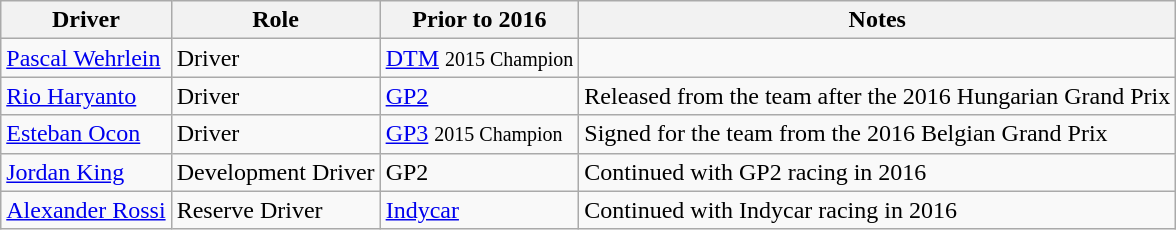<table class="wikitable">
<tr>
<th>Driver</th>
<th>Role</th>
<th>Prior to 2016</th>
<th>Notes</th>
</tr>
<tr>
<td> <a href='#'>Pascal Wehrlein</a></td>
<td>Driver</td>
<td><a href='#'>DTM</a> <small>2015 Champion</small></td>
<td></td>
</tr>
<tr>
<td> <a href='#'>Rio Haryanto</a></td>
<td>Driver</td>
<td><a href='#'>GP2</a></td>
<td>Released from the team after the 2016 Hungarian Grand Prix</td>
</tr>
<tr>
<td> <a href='#'>Esteban Ocon</a></td>
<td>Driver</td>
<td><a href='#'>GP3</a> <small>2015 Champion</small></td>
<td>Signed for the team from the 2016 Belgian Grand Prix</td>
</tr>
<tr>
<td> <a href='#'>Jordan King</a></td>
<td>Development Driver</td>
<td>GP2</td>
<td>Continued with GP2 racing in 2016</td>
</tr>
<tr>
<td> <a href='#'>Alexander Rossi</a></td>
<td>Reserve Driver</td>
<td><a href='#'>Indycar</a></td>
<td>Continued with Indycar racing in 2016</td>
</tr>
</table>
